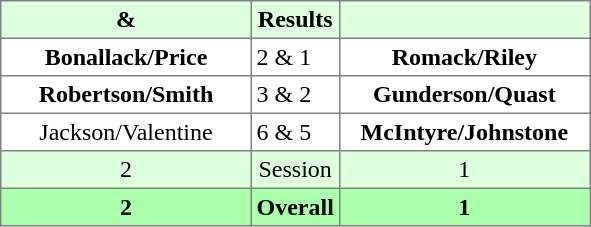<table border="1" cellpadding="3" style="border-collapse: collapse; text-align:center;">
<tr style="background:#ddffdd;">
<th width=160> & </th>
<th>Results</th>
<th width=160></th>
</tr>
<tr>
<td><strong>Bonallack/Price</strong></td>
<td align=left> 2 & 1</td>
<td><strong>Romack/Riley</strong></td>
</tr>
<tr>
<td><strong>Robertson/Smith</strong></td>
<td align=left> 3 & 2</td>
<td><strong>Gunderson/Quast</strong></td>
</tr>
<tr>
<td>Jackson/Valentine</td>
<td align=left> 6 & 5</td>
<td><strong>McIntyre/Johnstone</strong></td>
</tr>
<tr style="background:#ddffdd;">
<td>2</td>
<td>Session</td>
<td>1</td>
</tr>
<tr style="background:#aaffaa;">
<th>2</th>
<th>Overall</th>
<th>1</th>
</tr>
</table>
